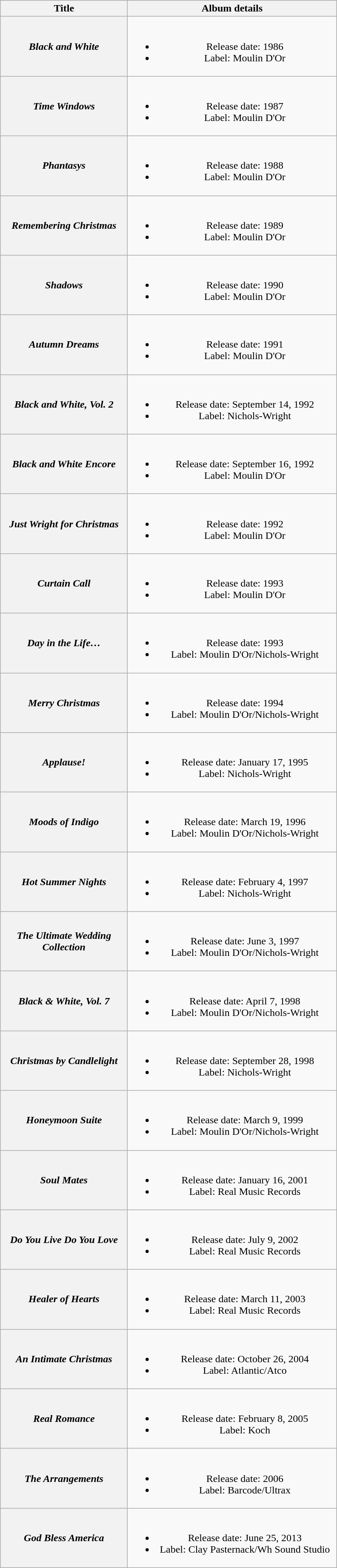<table class="wikitable plainrowheaders" style="text-align:center;">
<tr>
<th style="width:12em;">Title</th>
<th style="width:20em;">Album details</th>
</tr>
<tr>
<th scope="row"><em>Black and White</em></th>
<td><br><ul><li>Release date: 1986</li><li>Label: Moulin D'Or</li></ul></td>
</tr>
<tr>
<th scope="row"><em>Time Windows</em></th>
<td><br><ul><li>Release date: 1987</li><li>Label: Moulin D'Or</li></ul></td>
</tr>
<tr>
<th scope="row"><em>Phantasys</em></th>
<td><br><ul><li>Release date: 1988</li><li>Label: Moulin D'Or</li></ul></td>
</tr>
<tr>
<th scope="row"><em>Remembering Christmas</em></th>
<td><br><ul><li>Release date: 1989</li><li>Label: Moulin D'Or</li></ul></td>
</tr>
<tr>
<th scope="row"><em>Shadows</em></th>
<td><br><ul><li>Release date: 1990</li><li>Label: Moulin D'Or</li></ul></td>
</tr>
<tr>
<th scope="row"><em>Autumn Dreams</em></th>
<td><br><ul><li>Release date: 1991</li><li>Label: Moulin D'Or</li></ul></td>
</tr>
<tr>
<th scope="row"><em>Black and White, Vol. 2</em></th>
<td><br><ul><li>Release date: September 14, 1992</li><li>Label: Nichols-Wright</li></ul></td>
</tr>
<tr>
<th scope="row"><em>Black and White Encore</em></th>
<td><br><ul><li>Release date: September 16, 1992</li><li>Label: Moulin D'Or</li></ul></td>
</tr>
<tr>
<th scope="row"><em>Just Wright for Christmas</em></th>
<td><br><ul><li>Release date: 1992</li><li>Label: Moulin D'Or</li></ul></td>
</tr>
<tr>
<th scope="row"><em>Curtain Call</em></th>
<td><br><ul><li>Release date: 1993</li><li>Label: Moulin D'Or</li></ul></td>
</tr>
<tr>
<th scope="row"><em>Day in the Life…</em></th>
<td><br><ul><li>Release date: 1993</li><li>Label: Moulin D'Or/Nichols-Wright</li></ul></td>
</tr>
<tr>
<th scope="row"><em>Merry Christmas</em></th>
<td><br><ul><li>Release date: 1994</li><li>Label: Moulin D'Or/Nichols-Wright</li></ul></td>
</tr>
<tr>
<th scope="row"><em>Applause!</em></th>
<td><br><ul><li>Release date: January 17, 1995</li><li>Label: Nichols-Wright</li></ul></td>
</tr>
<tr>
<th scope="row"><em>Moods of Indigo</em></th>
<td><br><ul><li>Release date: March 19, 1996</li><li>Label: Moulin D'Or/Nichols-Wright</li></ul></td>
</tr>
<tr>
<th scope="row"><em>Hot Summer Nights</em></th>
<td><br><ul><li>Release date: February 4, 1997</li><li>Label: Nichols-Wright</li></ul></td>
</tr>
<tr>
<th scope="row"><em>The Ultimate Wedding Collection</em></th>
<td><br><ul><li>Release date: June 3, 1997</li><li>Label: Moulin D'Or/Nichols-Wright</li></ul></td>
</tr>
<tr>
<th scope="row"><em>Black & White, Vol. 7</em></th>
<td><br><ul><li>Release date: April 7, 1998</li><li>Label: Moulin D'Or/Nichols-Wright</li></ul></td>
</tr>
<tr>
<th scope="row"><em>Christmas by Candlelight</em></th>
<td><br><ul><li>Release date: September 28, 1998</li><li>Label: Nichols-Wright</li></ul></td>
</tr>
<tr>
<th scope="row"><em>Honeymoon Suite</em></th>
<td><br><ul><li>Release date: March 9, 1999</li><li>Label: Moulin D'Or/Nichols-Wright</li></ul></td>
</tr>
<tr>
<th scope="row"><em>Soul Mates</em></th>
<td><br><ul><li>Release date: January 16, 2001</li><li>Label: Real Music Records</li></ul></td>
</tr>
<tr>
<th scope="row"><em>Do You Live Do You Love</em></th>
<td><br><ul><li>Release date: July 9, 2002</li><li>Label: Real Music Records</li></ul></td>
</tr>
<tr>
<th scope="row"><em>Healer of Hearts</em></th>
<td><br><ul><li>Release date: March 11, 2003</li><li>Label: Real Music Records</li></ul></td>
</tr>
<tr>
<th scope="row"><em>An Intimate Christmas</em></th>
<td><br><ul><li>Release date: October 26, 2004</li><li>Label: Atlantic/Atco</li></ul></td>
</tr>
<tr>
<th scope="row"><em>Real Romance</em></th>
<td><br><ul><li>Release date: February 8, 2005</li><li>Label: Koch</li></ul></td>
</tr>
<tr>
<th scope="row"><em>The Arrangements</em></th>
<td><br><ul><li>Release date: 2006</li><li>Label: Barcode/Ultrax</li></ul></td>
</tr>
<tr>
<th scope="row"><em>God Bless America</em></th>
<td><br><ul><li>Release date: June 25, 2013</li><li>Label: Clay Pasternack/Wh Sound Studio</li></ul></td>
</tr>
</table>
